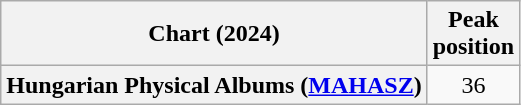<table class="wikitable plainrowheaders" style="text-align:center">
<tr>
<th scope="col">Chart (2024)</th>
<th scope="col">Peak<br>position</th>
</tr>
<tr>
<th scope="row">Hungarian Physical Albums (<a href='#'>MAHASZ</a>)</th>
<td>36</td>
</tr>
</table>
